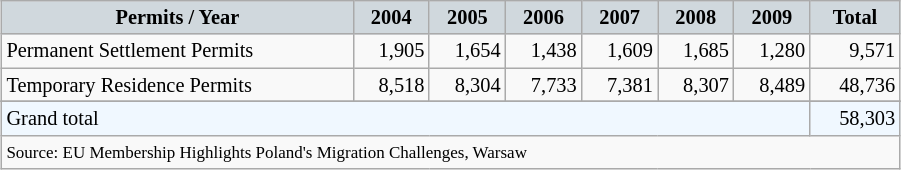<table class="wikitable" width=600 style="float:right; margin:0 0.5em 0.5em 1em; font-size:85%;">
<tr style="background:#d0d8dd;">
<td style="text-align:center;"><strong>Permits / Year</strong></td>
<td style="text-align:center;"><strong>2004</strong></td>
<td style="text-align:center;"><strong>2005</strong></td>
<td style="text-align:center;"><strong>2006</strong></td>
<td style="text-align:center;"><strong>2007</strong></td>
<td style="text-align:center;"><strong>2008</strong></td>
<td style="text-align:center;"><strong>2009</strong></td>
<td style="text-align:center;"><strong>Total</strong></td>
</tr>
<tr>
<td>Permanent Settlement Permits</td>
<td style="text-align:right;">1,905</td>
<td style="text-align:right;">1,654</td>
<td style="text-align:right;">1,438</td>
<td style="text-align:right;">1,609</td>
<td style="text-align:right;">1,685</td>
<td style="text-align:right;">1,280</td>
<td style="text-align:right;">9,571</td>
</tr>
<tr>
<td>Temporary Residence Permits</td>
<td style="text-align:right;">8,518</td>
<td style="text-align:right;">8,304</td>
<td style="text-align:right;">7,733</td>
<td style="text-align:right;">7,381</td>
<td style="text-align:right;">8,307</td>
<td style="text-align:right;">8,489</td>
<td style="text-align:right;">48,736</td>
</tr>
<tr>
</tr>
<tr style="background:#f0f8ff;">
<td colspan=7>Grand total</td>
<td style="text-align:right;">58,303</td>
</tr>
<tr>
<td colspan=8><small>Source: EU Membership Highlights Poland's Migration Challenges, Warsaw</small></td>
</tr>
</table>
